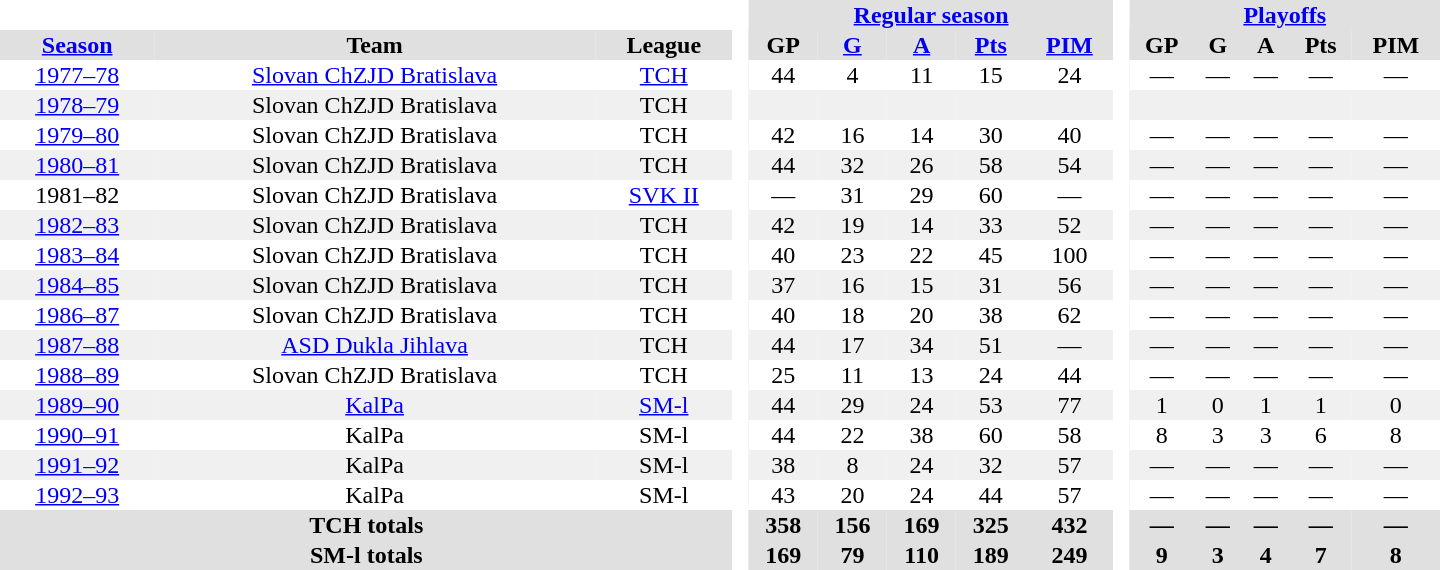<table border="0" cellpadding="1" cellspacing="0" style="text-align:center; width:60em">
<tr bgcolor="#e0e0e0">
<th colspan="3" bgcolor="#ffffff"> </th>
<th rowspan="99" bgcolor="#ffffff"> </th>
<th colspan="5"><a href='#'>Regular season</a></th>
<th rowspan="99" bgcolor="#ffffff"> </th>
<th colspan="5"><a href='#'>Playoffs</a></th>
</tr>
<tr bgcolor="#e0e0e0">
<th><a href='#'>Season</a></th>
<th>Team</th>
<th>League</th>
<th>GP</th>
<th><a href='#'>G</a></th>
<th><a href='#'>A</a></th>
<th><a href='#'>Pts</a></th>
<th><a href='#'>PIM</a></th>
<th>GP</th>
<th>G</th>
<th>A</th>
<th>Pts</th>
<th>PIM</th>
</tr>
<tr>
<td><a href='#'>1977–78</a></td>
<td><a href='#'>Slovan ChZJD Bratislava</a></td>
<td><a href='#'>TCH</a></td>
<td>44</td>
<td>4</td>
<td>11</td>
<td>15</td>
<td>24</td>
<td>—</td>
<td>—</td>
<td>—</td>
<td>—</td>
<td>—</td>
</tr>
<tr bgcolor="#f0f0f0">
<td><a href='#'>1978–79</a></td>
<td>Slovan ChZJD Bratislava</td>
<td>TCH</td>
<td></td>
<td></td>
<td></td>
<td></td>
<td></td>
<td></td>
<td></td>
<td></td>
<td></td>
<td></td>
</tr>
<tr>
<td><a href='#'>1979–80</a></td>
<td>Slovan ChZJD Bratislava</td>
<td>TCH</td>
<td>42</td>
<td>16</td>
<td>14</td>
<td>30</td>
<td>40</td>
<td>—</td>
<td>—</td>
<td>—</td>
<td>—</td>
<td>—</td>
</tr>
<tr bgcolor="#f0f0f0">
<td><a href='#'>1980–81</a></td>
<td>Slovan ChZJD Bratislava</td>
<td>TCH</td>
<td>44</td>
<td>32</td>
<td>26</td>
<td>58</td>
<td>54</td>
<td>—</td>
<td>—</td>
<td>—</td>
<td>—</td>
<td>—</td>
</tr>
<tr>
<td>1981–82</td>
<td>Slovan ChZJD Bratislava</td>
<td><a href='#'>SVK II</a></td>
<td>—</td>
<td>31</td>
<td>29</td>
<td>60</td>
<td>—</td>
<td>—</td>
<td>—</td>
<td>—</td>
<td>—</td>
<td>—</td>
</tr>
<tr bgcolor="#f0f0f0">
<td><a href='#'>1982–83</a></td>
<td>Slovan ChZJD Bratislava</td>
<td>TCH</td>
<td>42</td>
<td>19</td>
<td>14</td>
<td>33</td>
<td>52</td>
<td>—</td>
<td>—</td>
<td>—</td>
<td>—</td>
<td>—</td>
</tr>
<tr>
<td><a href='#'>1983–84</a></td>
<td>Slovan ChZJD Bratislava</td>
<td>TCH</td>
<td>40</td>
<td>23</td>
<td>22</td>
<td>45</td>
<td>100</td>
<td>—</td>
<td>—</td>
<td>—</td>
<td>—</td>
<td>—</td>
</tr>
<tr bgcolor="#f0f0f0">
<td><a href='#'>1984–85</a></td>
<td>Slovan ChZJD Bratislava</td>
<td>TCH</td>
<td>37</td>
<td>16</td>
<td>15</td>
<td>31</td>
<td>56</td>
<td>—</td>
<td>—</td>
<td>—</td>
<td>—</td>
<td>—</td>
</tr>
<tr>
<td><a href='#'>1986–87</a></td>
<td>Slovan ChZJD Bratislava</td>
<td>TCH</td>
<td>40</td>
<td>18</td>
<td>20</td>
<td>38</td>
<td>62</td>
<td>—</td>
<td>—</td>
<td>—</td>
<td>—</td>
<td>—</td>
</tr>
<tr bgcolor="#f0f0f0">
<td><a href='#'>1987–88</a></td>
<td><a href='#'>ASD Dukla Jihlava</a></td>
<td>TCH</td>
<td>44</td>
<td>17</td>
<td>34</td>
<td>51</td>
<td>—</td>
<td>—</td>
<td>—</td>
<td>—</td>
<td>—</td>
<td>—</td>
</tr>
<tr>
<td><a href='#'>1988–89</a></td>
<td>Slovan ChZJD Bratislava</td>
<td>TCH</td>
<td>25</td>
<td>11</td>
<td>13</td>
<td>24</td>
<td>44</td>
<td>—</td>
<td>—</td>
<td>—</td>
<td>—</td>
<td>—</td>
</tr>
<tr bgcolor="#f0f0f0">
<td><a href='#'>1989–90</a></td>
<td><a href='#'>KalPa</a></td>
<td><a href='#'>SM-l</a></td>
<td>44</td>
<td>29</td>
<td>24</td>
<td>53</td>
<td>77</td>
<td>1</td>
<td>0</td>
<td>1</td>
<td>1</td>
<td>0</td>
</tr>
<tr>
<td><a href='#'>1990–91</a></td>
<td>KalPa</td>
<td>SM-l</td>
<td>44</td>
<td>22</td>
<td>38</td>
<td>60</td>
<td>58</td>
<td>8</td>
<td>3</td>
<td>3</td>
<td>6</td>
<td>8</td>
</tr>
<tr bgcolor="#f0f0f0">
<td><a href='#'>1991–92</a></td>
<td>KalPa</td>
<td>SM-l</td>
<td>38</td>
<td>8</td>
<td>24</td>
<td>32</td>
<td>57</td>
<td>—</td>
<td>—</td>
<td>—</td>
<td>—</td>
<td>—</td>
</tr>
<tr>
<td><a href='#'>1992–93</a></td>
<td>KalPa</td>
<td>SM-l</td>
<td>43</td>
<td>20</td>
<td>24</td>
<td>44</td>
<td>57</td>
<td>—</td>
<td>—</td>
<td>—</td>
<td>—</td>
<td>—</td>
</tr>
<tr bgcolor="#e0e0e0">
<th colspan="3">TCH totals</th>
<th>358</th>
<th>156</th>
<th>169</th>
<th>325</th>
<th>432</th>
<th>—</th>
<th>—</th>
<th>—</th>
<th>—</th>
<th>—</th>
</tr>
<tr bgcolor="#e0e0e0">
<th colspan="3">SM-l totals</th>
<th>169</th>
<th>79</th>
<th>110</th>
<th>189</th>
<th>249</th>
<th>9</th>
<th>3</th>
<th>4</th>
<th>7</th>
<th>8</th>
</tr>
</table>
